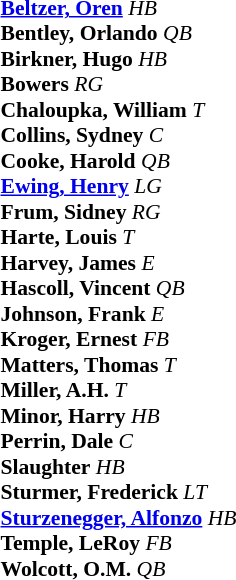<table class="toccolours" style="border-collapse:collapse; font-size:90%;">
<tr>
<td colspan="7" align="center"></td>
</tr>
<tr>
<td colspan=7 align="right"></td>
</tr>
<tr>
<td valign="top"><br><strong><a href='#'>Beltzer, Oren</a></strong> <em>HB</em><br>
<strong>Bentley, Orlando</strong> <em>QB</em><br>
<strong>Birkner, Hugo</strong> <em>HB</em><br>
<strong>Bowers</strong> <em>RG</em><br>
<strong>Chaloupka, William</strong> <em>T</em><br>
<strong>Collins, Sydney</strong> <em>C</em><br>
<strong>Cooke, Harold</strong> <em>QB</em><br>
<strong><a href='#'>Ewing, Henry</a></strong> <em>LG</em><br>
<strong>Frum, Sidney</strong> <em>RG</em><br>
<strong>Harte, Louis</strong> <em>T</em><br>
<strong>Harvey, James</strong> <em>E</em><br>
<strong>Hascoll, Vincent</strong> <em>QB</em><br>
<strong>Johnson, Frank</strong> <em>E</em><br>
<strong>Kroger, Ernest</strong> <em>FB</em><br>
<strong>Matters, Thomas</strong> <em>T</em><br>
<strong>Miller, A.H.</strong> <em>T</em><br>
<strong>Minor, Harry</strong> <em>HB</em><br>
<strong>Perrin, Dale</strong> <em>C</em><br>
<strong>Slaughter</strong> <em>HB</em><br>
<strong>Sturmer, Frederick</strong> <em>LT</em><br>
<strong><a href='#'>Sturzenegger, Alfonzo</a></strong> <em>HB</em><br>
<strong>Temple, LeRoy</strong> <em>FB</em><br>
<strong>Wolcott, O.M.</strong> <em>QB</em></td>
</tr>
</table>
